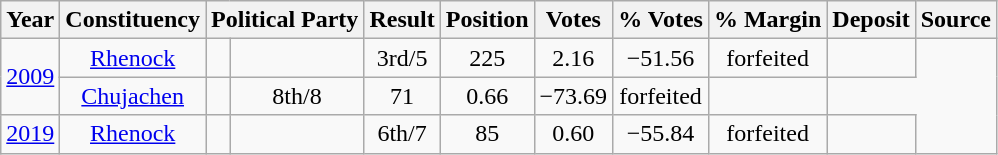<table class="wikitable sortable" style="text-align:center;">
<tr>
<th>Year</th>
<th>Constituency</th>
<th colspan=2>Political Party</th>
<th>Result</th>
<th>Position</th>
<th>Votes</th>
<th>% Votes</th>
<th>% Margin</th>
<th>Deposit</th>
<th>Source</th>
</tr>
<tr>
<td rowspan=2><a href='#'>2009</a></td>
<td><a href='#'>Rhenock</a></td>
<td></td>
<td></td>
<td>3rd/5</td>
<td>225</td>
<td>2.16</td>
<td>−51.56</td>
<td>forfeited</td>
<td></td>
</tr>
<tr>
<td><a href='#'>Chujachen</a></td>
<td></td>
<td>8th/8</td>
<td>71</td>
<td>0.66</td>
<td>−73.69</td>
<td>forfeited</td>
<td></td>
</tr>
<tr>
<td><a href='#'>2019</a></td>
<td><a href='#'>Rhenock</a></td>
<td></td>
<td></td>
<td>6th/7</td>
<td>85</td>
<td>0.60</td>
<td>−55.84</td>
<td>forfeited</td>
<td></td>
</tr>
</table>
